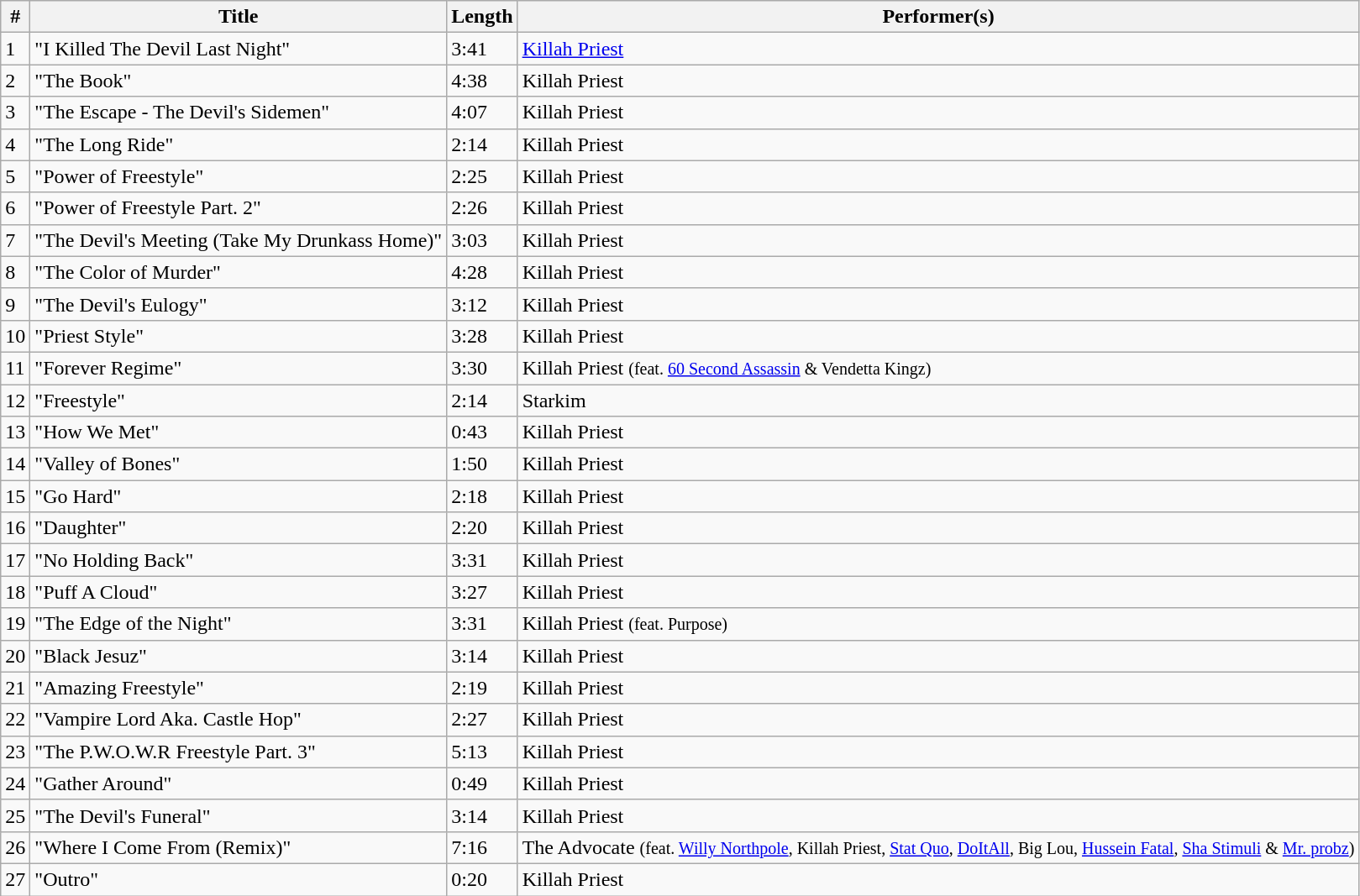<table class="wikitable">
<tr>
<th>#</th>
<th>Title</th>
<th>Length</th>
<th>Performer(s)</th>
</tr>
<tr>
<td>1</td>
<td>"I Killed The Devil Last Night"</td>
<td>3:41</td>
<td><a href='#'>Killah Priest</a></td>
</tr>
<tr>
<td>2</td>
<td>"The Book"</td>
<td>4:38</td>
<td>Killah Priest</td>
</tr>
<tr>
<td>3</td>
<td>"The Escape - The Devil's Sidemen"</td>
<td>4:07</td>
<td>Killah Priest</td>
</tr>
<tr>
<td>4</td>
<td>"The Long Ride"</td>
<td>2:14</td>
<td>Killah Priest</td>
</tr>
<tr>
<td>5</td>
<td>"Power of Freestyle"</td>
<td>2:25</td>
<td>Killah Priest</td>
</tr>
<tr>
<td>6</td>
<td>"Power of Freestyle Part. 2"</td>
<td>2:26</td>
<td>Killah Priest</td>
</tr>
<tr>
<td>7</td>
<td>"The Devil's Meeting (Take My Drunkass Home)"</td>
<td>3:03</td>
<td>Killah Priest</td>
</tr>
<tr>
<td>8</td>
<td>"The Color of Murder"</td>
<td>4:28</td>
<td>Killah Priest</td>
</tr>
<tr>
<td>9</td>
<td>"The Devil's Eulogy"</td>
<td>3:12</td>
<td>Killah Priest</td>
</tr>
<tr>
<td>10</td>
<td>"Priest Style"</td>
<td>3:28</td>
<td>Killah Priest</td>
</tr>
<tr>
<td>11</td>
<td>"Forever Regime"</td>
<td>3:30</td>
<td>Killah Priest <small>(feat. <a href='#'>60 Second Assassin</a> & Vendetta Kingz)</small></td>
</tr>
<tr>
<td>12</td>
<td>"Freestyle"</td>
<td>2:14</td>
<td>Starkim</td>
</tr>
<tr>
<td>13</td>
<td>"How We Met"</td>
<td>0:43</td>
<td>Killah Priest</td>
</tr>
<tr>
<td>14</td>
<td>"Valley of Bones"</td>
<td>1:50</td>
<td>Killah Priest</td>
</tr>
<tr>
<td>15</td>
<td>"Go Hard"</td>
<td>2:18</td>
<td>Killah Priest</td>
</tr>
<tr>
<td>16</td>
<td>"Daughter"</td>
<td>2:20</td>
<td>Killah Priest</td>
</tr>
<tr>
<td>17</td>
<td>"No Holding Back"</td>
<td>3:31</td>
<td>Killah Priest</td>
</tr>
<tr>
<td>18</td>
<td>"Puff A Cloud"</td>
<td>3:27</td>
<td>Killah Priest</td>
</tr>
<tr>
<td>19</td>
<td>"The Edge of the Night"</td>
<td>3:31</td>
<td>Killah Priest <small>(feat. Purpose)</small></td>
</tr>
<tr>
<td>20</td>
<td>"Black Jesuz"</td>
<td>3:14</td>
<td>Killah Priest</td>
</tr>
<tr>
<td>21</td>
<td>"Amazing Freestyle"</td>
<td>2:19</td>
<td>Killah Priest</td>
</tr>
<tr>
<td>22</td>
<td>"Vampire Lord Aka. Castle Hop"</td>
<td>2:27</td>
<td>Killah Priest</td>
</tr>
<tr>
<td>23</td>
<td>"The P.W.O.W.R Freestyle Part. 3"</td>
<td>5:13</td>
<td>Killah Priest</td>
</tr>
<tr>
<td>24</td>
<td>"Gather Around"</td>
<td>0:49</td>
<td>Killah Priest</td>
</tr>
<tr>
<td>25</td>
<td>"The Devil's Funeral"</td>
<td>3:14</td>
<td>Killah Priest</td>
</tr>
<tr>
<td>26</td>
<td>"Where I Come From (Remix)"</td>
<td>7:16</td>
<td>The Advocate <small>(feat. <a href='#'>Willy Northpole</a>, Killah Priest, <a href='#'>Stat Quo</a>, <a href='#'>DoItAll</a>, Big Lou, <a href='#'>Hussein Fatal</a>, <a href='#'>Sha Stimuli</a> & <a href='#'>Mr. probz</a>)</small></td>
</tr>
<tr>
<td>27</td>
<td>"Outro"</td>
<td>0:20</td>
<td>Killah Priest</td>
</tr>
</table>
